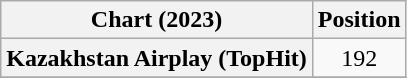<table class="wikitable plainrowheaders" style="text-align:center;">
<tr>
<th scope="col">Chart (2023)</th>
<th scope="col">Position</th>
</tr>
<tr>
<th scope="row">Kazakhstan Airplay (TopHit)</th>
<td>192</td>
</tr>
<tr>
</tr>
</table>
